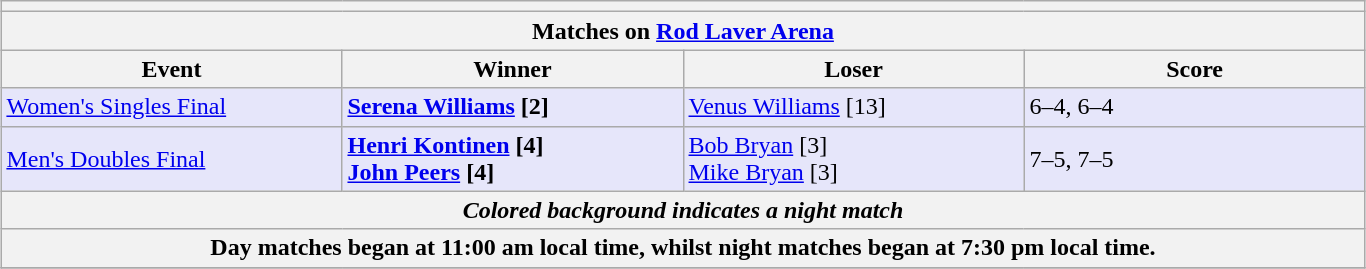<table class="wikitable collapsible uncollapsed" style="margin:1em auto;">
<tr>
<th colspan=4></th>
</tr>
<tr>
<th colspan=4><strong>Matches on <a href='#'>Rod Laver Arena</a></strong></th>
</tr>
<tr>
<th style="width:220px;">Event</th>
<th style="width:220px;">Winner</th>
<th style="width:220px;">Loser</th>
<th style="width:220px;">Score</th>
</tr>
<tr bgcolor="lavender">
<td><a href='#'>Women's Singles Final</a></td>
<td><strong> <a href='#'>Serena Williams</a> [2]</strong></td>
<td> <a href='#'>Venus Williams</a> [13]</td>
<td>6–4, 6–4</td>
</tr>
<tr bgcolor="lavender">
<td><a href='#'>Men's Doubles Final</a></td>
<td><strong> <a href='#'>Henri Kontinen</a> [4]<br> <a href='#'>John Peers</a> [4]</strong></td>
<td> <a href='#'>Bob Bryan</a> [3]<br> <a href='#'>Mike Bryan</a> [3]</td>
<td>7–5, 7–5</td>
</tr>
<tr>
<th colspan=4><em>Colored background indicates a night match</em></th>
</tr>
<tr>
<th colspan=4>Day matches began at 11:00 am local time, whilst night matches began at 7:30 pm local time.</th>
</tr>
<tr>
</tr>
</table>
